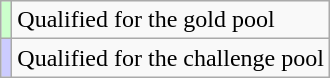<table class="wikitable">
<tr>
<td bgcolor="ccffcc"></td>
<td>Qualified for the gold pool</td>
</tr>
<tr>
<td bgcolor="ccccff"></td>
<td>Qualified for the challenge pool</td>
</tr>
</table>
